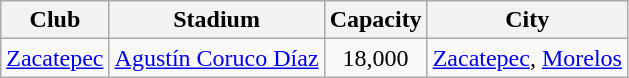<table class="wikitable">
<tr>
<th align=center>Club</th>
<th>Stadium</th>
<th>Capacity</th>
<th>City</th>
</tr>
<tr>
<td><a href='#'>Zacatepec</a></td>
<td align="center"><a href='#'>Agustín Coruco Díaz</a></td>
<td align="center">18,000</td>
<td align="center"><a href='#'>Zacatepec</a>, <a href='#'>Morelos</a></td>
</tr>
</table>
